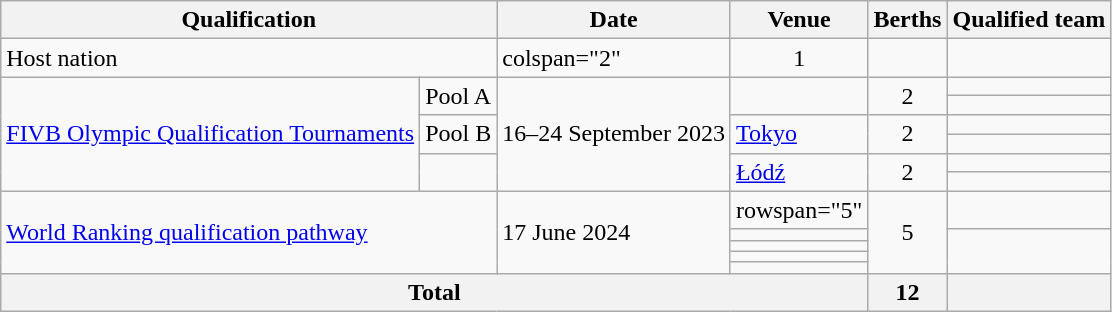<table class="wikitable">
<tr>
<th colspan="2">Qualification</th>
<th>Date</th>
<th>Venue</th>
<th>Berths</th>
<th>Qualified team</th>
</tr>
<tr>
<td colspan="2">Host nation</td>
<td>colspan="2" </td>
<td style="text-align:center">1</td>
<td></td>
</tr>
<tr>
<td rowspan="6"><a href='#'>FIVB Olympic Qualification Tournaments</a></onlyinclude><onlyinclude></td>
<td rowspan="2">Pool A</td>
<td rowspan="6">16–24 September 2023</td>
<td rowspan="2"></td>
<td rowspan="2" style="text-align:center">2</td>
<td></td>
</tr>
<tr>
<td></td>
</tr>
<tr>
<td rowspan="2">Pool B</td>
<td rowspan="2"> <a href='#'>Tokyo</a></td>
<td rowspan="2" style="text-align:center">2</td>
<td></td>
</tr>
<tr>
<td></td>
</tr>
<tr>
<td rowspan="2"></td>
<td rowspan="2"> <a href='#'>Łódź</a></td>
<td rowspan="2" style="text-align:center">2</td>
<td></td>
</tr>
<tr>
<td></td>
</tr>
<tr>
<td rowspan="5" colspan="2"><a href='#'>World Ranking qualification pathway</a></td>
<td rowspan="5">17 June 2024</td>
<td>rowspan="5" </td>
<td rowspan="5" style="text-align:center">5</td>
<td></td>
</tr>
<tr>
<td></td>
</tr>
<tr>
<td></td>
</tr>
<tr>
<td></td>
</tr>
<tr>
<td></td>
</tr>
<tr>
<th colspan="4">Total</th>
<th>12</th>
<th></th>
</tr>
</table>
